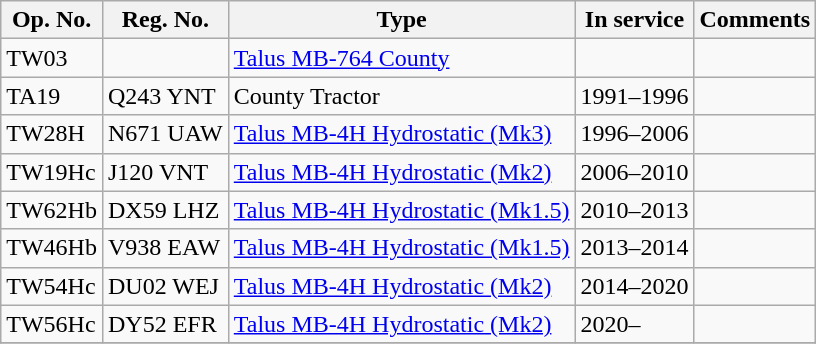<table class="wikitable">
<tr>
<th>Op. No.</th>
<th>Reg. No.</th>
<th>Type</th>
<th>In service</th>
<th>Comments</th>
</tr>
<tr>
<td>TW03</td>
<td></td>
<td><a href='#'>Talus MB-764 County</a></td>
<td></td>
<td></td>
</tr>
<tr>
<td>TA19</td>
<td>Q243 YNT</td>
<td>County Tractor</td>
<td>1991–1996</td>
<td></td>
</tr>
<tr>
<td>TW28H</td>
<td>N671 UAW</td>
<td><a href='#'>Talus MB-4H Hydrostatic (Mk3)</a></td>
<td>1996–2006</td>
<td></td>
</tr>
<tr>
<td>TW19Hc</td>
<td>J120 VNT</td>
<td><a href='#'>Talus MB-4H Hydrostatic (Mk2)</a></td>
<td>2006–2010</td>
<td></td>
</tr>
<tr>
<td>TW62Hb</td>
<td>DX59 LHZ</td>
<td><a href='#'>Talus MB-4H Hydrostatic (Mk1.5)</a></td>
<td>2010–2013</td>
<td></td>
</tr>
<tr>
<td>TW46Hb</td>
<td>V938 EAW</td>
<td><a href='#'>Talus MB-4H Hydrostatic (Mk1.5)</a></td>
<td>2013–2014</td>
<td></td>
</tr>
<tr>
<td>TW54Hc</td>
<td>DU02 WEJ</td>
<td><a href='#'>Talus MB-4H Hydrostatic (Mk2)</a></td>
<td>2014–2020</td>
<td></td>
</tr>
<tr>
<td>TW56Hc</td>
<td>DY52 EFR</td>
<td><a href='#'>Talus MB-4H Hydrostatic (Mk2)</a></td>
<td>2020–</td>
<td></td>
</tr>
<tr>
</tr>
</table>
